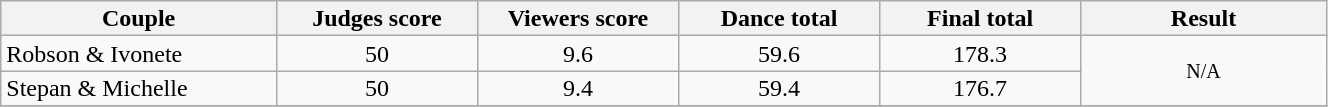<table class="wikitable" style="font-size:100%; line-height:16px; text-align:center" width="70%">
<tr>
<th width=085>Couple</th>
<th width=060>Judges score</th>
<th width=060>Viewers score</th>
<th width=060>Dance total</th>
<th width=060>Final total</th>
<th width=075>Result</th>
</tr>
<tr>
<td align="left">Robson & Ivonete</td>
<td>50</td>
<td>9.6</td>
<td>59.6</td>
<td>178.3</td>
<td rowspan=2><small>N/A</small></td>
</tr>
<tr>
<td align="left">Stepan & Michelle</td>
<td>50</td>
<td>9.4</td>
<td>59.4</td>
<td>176.7</td>
</tr>
<tr>
</tr>
</table>
